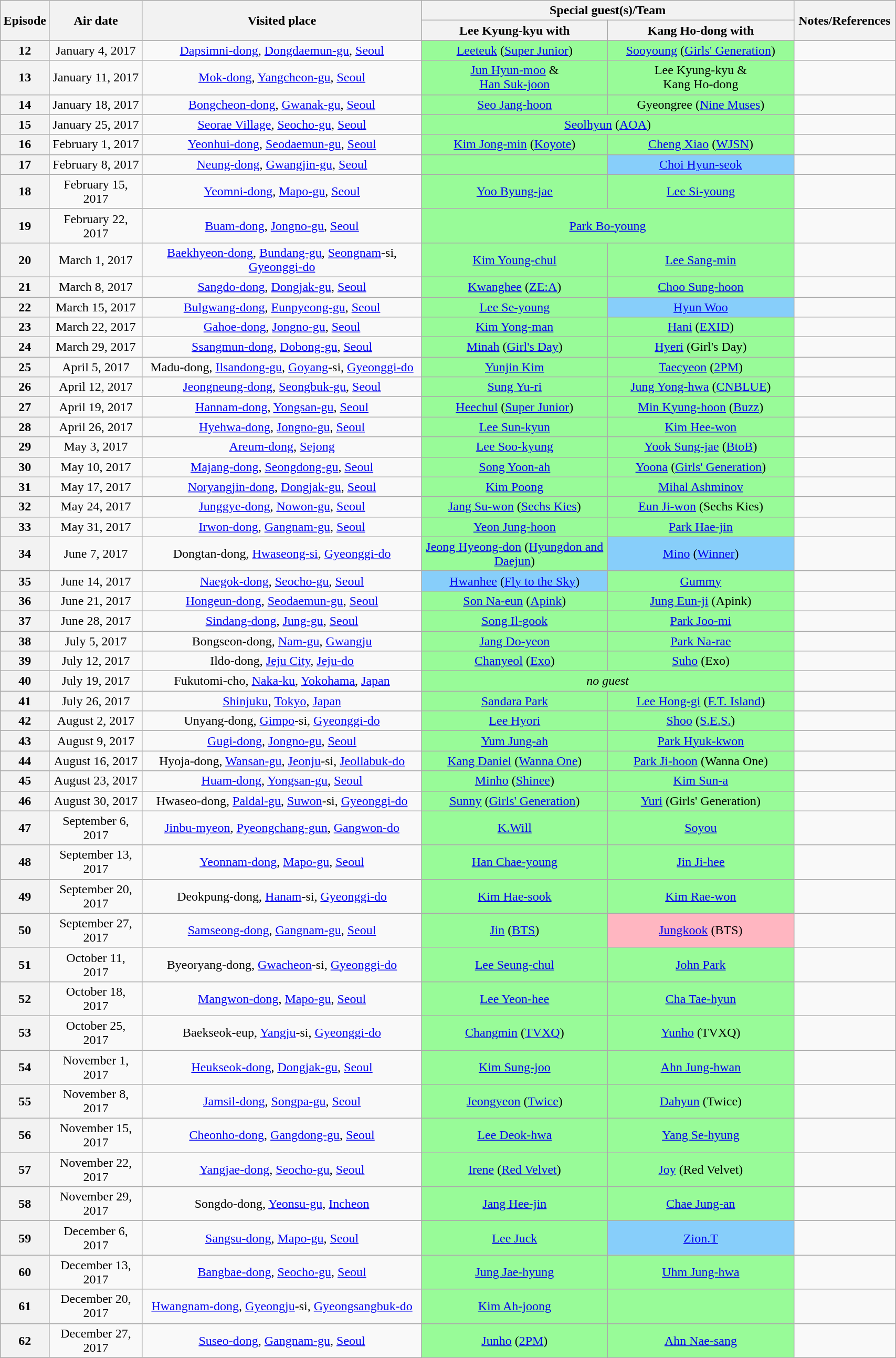<table class="wikitable" style="text-align:center; width:90%;">
<tr>
<th rowspan="2" width="1%">Episode</th>
<th rowspan="2" width="10%">Air date</th>
<th rowspan="2" width="30%">Visited place</th>
<th colspan="2" width="40%">Special guest(s)/Team</th>
<th rowspan="2" width="10%">Notes/References</th>
</tr>
<tr>
<th width="20%">Lee Kyung-kyu with</th>
<th width="20%">Kang Ho-dong with</th>
</tr>
<tr>
<th>12</th>
<td>January 4, 2017</td>
<td><a href='#'>Dapsimni-dong</a>, <a href='#'>Dongdaemun-gu</a>, <a href='#'>Seoul</a></td>
<td bgcolor=palegreen><a href='#'>Leeteuk</a> (<a href='#'>Super Junior</a>)</td>
<td bgcolor=palegreen><a href='#'>Sooyoung</a> (<a href='#'>Girls' Generation</a>)</td>
<td></td>
</tr>
<tr>
<th>13</th>
<td>January 11, 2017</td>
<td><a href='#'>Mok-dong</a>, <a href='#'>Yangcheon-gu</a>, <a href='#'>Seoul</a></td>
<td bgcolor=palegreen><a href='#'>Jun Hyun-moo</a> &<br><a href='#'>Han Suk-joon</a></td>
<td bgcolor=palegreen>Lee Kyung-kyu &<br>Kang Ho-dong</td>
<td></td>
</tr>
<tr>
<th>14</th>
<td>January 18, 2017</td>
<td><a href='#'>Bongcheon-dong</a>, <a href='#'>Gwanak-gu</a>, <a href='#'>Seoul</a></td>
<td bgcolor=palegreen><a href='#'>Seo Jang-hoon</a></td>
<td bgcolor=palegreen>Gyeongree (<a href='#'>Nine Muses</a>)</td>
<td></td>
</tr>
<tr>
<th>15</th>
<td>January 25, 2017</td>
<td><a href='#'>Seorae Village</a>, <a href='#'>Seocho-gu</a>, <a href='#'>Seoul</a></td>
<td bgcolor="palegreen" colspan="2"><a href='#'>Seolhyun</a> (<a href='#'>AOA</a>)</td>
<td></td>
</tr>
<tr>
<th>16</th>
<td>February 1, 2017</td>
<td><a href='#'>Yeonhui-dong</a>, <a href='#'>Seodaemun-gu</a>, <a href='#'>Seoul</a></td>
<td bgcolor=palegreen><a href='#'>Kim Jong-min</a> (<a href='#'>Koyote</a>)</td>
<td bgcolor=palegreen><a href='#'>Cheng Xiao</a> (<a href='#'>WJSN</a>)</td>
<td></td>
</tr>
<tr>
<th>17</th>
<td>February 8, 2017</td>
<td><a href='#'>Neung-dong</a>, <a href='#'>Gwangjin-gu</a>, <a href='#'>Seoul</a></td>
<td bgcolor=palegreen></td>
<td bgcolor=lightskyblue><a href='#'>Choi Hyun-seok</a></td>
<td></td>
</tr>
<tr>
<th>18</th>
<td>February 15, 2017</td>
<td><a href='#'>Yeomni-dong</a>, <a href='#'>Mapo-gu</a>, <a href='#'>Seoul</a></td>
<td bgcolor=palegreen><a href='#'>Yoo Byung-jae</a></td>
<td bgcolor=palegreen><a href='#'>Lee Si-young</a></td>
<td></td>
</tr>
<tr>
<th>19</th>
<td>February 22, 2017</td>
<td><a href='#'>Buam-dong</a>, <a href='#'>Jongno-gu</a>, <a href='#'>Seoul</a></td>
<td bgcolor="palegreen" colspan="2"><a href='#'>Park Bo-young</a></td>
<td></td>
</tr>
<tr>
<th>20</th>
<td>March 1, 2017</td>
<td><a href='#'>Baekhyeon-dong</a>, <a href='#'>Bundang-gu</a>, <a href='#'>Seongnam</a>-si, <a href='#'>Gyeonggi-do</a></td>
<td bgcolor=palegreen><a href='#'>Kim Young-chul</a></td>
<td bgcolor=palegreen><a href='#'>Lee Sang-min</a></td>
<td></td>
</tr>
<tr>
<th>21</th>
<td>March 8, 2017</td>
<td><a href='#'>Sangdo-dong</a>, <a href='#'>Dongjak-gu</a>, <a href='#'>Seoul</a></td>
<td bgcolor=palegreen><a href='#'>Kwanghee</a> (<a href='#'>ZE:A</a>)</td>
<td bgcolor=palegreen><a href='#'>Choo Sung-hoon</a></td>
<td></td>
</tr>
<tr>
<th>22</th>
<td>March 15, 2017</td>
<td><a href='#'>Bulgwang-dong</a>, <a href='#'>Eunpyeong-gu</a>, <a href='#'>Seoul</a></td>
<td bgcolor=palegreen><a href='#'>Lee Se-young</a></td>
<td bgcolor=lightskyblue><a href='#'>Hyun Woo</a></td>
<td></td>
</tr>
<tr>
<th>23</th>
<td>March 22, 2017</td>
<td><a href='#'>Gahoe-dong</a>, <a href='#'>Jongno-gu</a>, <a href='#'>Seoul</a></td>
<td bgcolor=palegreen><a href='#'>Kim Yong-man</a></td>
<td bgcolor=palegreen><a href='#'>Hani</a> (<a href='#'>EXID</a>)</td>
<td></td>
</tr>
<tr>
<th>24</th>
<td>March 29, 2017</td>
<td><a href='#'>Ssangmun-dong</a>, <a href='#'>Dobong-gu</a>, <a href='#'>Seoul</a></td>
<td bgcolor=palegreen><a href='#'>Minah</a> (<a href='#'>Girl's Day</a>)</td>
<td bgcolor=palegreen><a href='#'>Hyeri</a> (Girl's Day)</td>
<td></td>
</tr>
<tr>
<th>25</th>
<td>April 5, 2017</td>
<td>Madu-dong, <a href='#'>Ilsandong-gu</a>, <a href='#'>Goyang</a>-si, <a href='#'>Gyeonggi-do</a></td>
<td bgcolor=palegreen><a href='#'>Yunjin Kim</a></td>
<td bgcolor=palegreen><a href='#'>Taecyeon</a> (<a href='#'>2PM</a>)</td>
<td></td>
</tr>
<tr>
<th>26</th>
<td>April 12, 2017</td>
<td><a href='#'>Jeongneung-dong</a>, <a href='#'>Seongbuk-gu</a>, <a href='#'>Seoul</a></td>
<td bgcolor=palegreen><a href='#'>Sung Yu-ri</a></td>
<td bgcolor=palegreen><a href='#'>Jung Yong-hwa</a> (<a href='#'>CNBLUE</a>)</td>
<td></td>
</tr>
<tr>
<th>27</th>
<td>April 19, 2017</td>
<td><a href='#'>Hannam-dong</a>, <a href='#'>Yongsan-gu</a>, <a href='#'>Seoul</a></td>
<td bgcolor=palegreen><a href='#'>Heechul</a> (<a href='#'>Super Junior</a>)</td>
<td bgcolor=palegreen><a href='#'>Min Kyung-hoon</a> (<a href='#'>Buzz</a>)</td>
<td></td>
</tr>
<tr>
<th>28</th>
<td>April 26, 2017</td>
<td><a href='#'>Hyehwa-dong</a>, <a href='#'>Jongno-gu</a>, <a href='#'>Seoul</a></td>
<td bgcolor=palegreen><a href='#'>Lee Sun-kyun</a></td>
<td bgcolor=palegreen><a href='#'>Kim Hee-won</a></td>
<td></td>
</tr>
<tr>
<th>29</th>
<td>May 3, 2017</td>
<td><a href='#'>Areum-dong</a>, <a href='#'>Sejong</a></td>
<td bgcolor=palegreen><a href='#'>Lee Soo-kyung</a></td>
<td bgcolor=palegreen><a href='#'>Yook Sung-jae</a> (<a href='#'>BtoB</a>)</td>
<td></td>
</tr>
<tr>
<th>30</th>
<td>May 10, 2017</td>
<td><a href='#'>Majang-dong</a>, <a href='#'>Seongdong-gu</a>, <a href='#'>Seoul</a></td>
<td bgcolor=palegreen><a href='#'>Song Yoon-ah</a></td>
<td bgcolor=palegreen><a href='#'>Yoona</a> (<a href='#'>Girls' Generation</a>)</td>
<td></td>
</tr>
<tr>
<th>31</th>
<td>May 17, 2017</td>
<td><a href='#'>Noryangjin-dong</a>, <a href='#'>Dongjak-gu</a>, <a href='#'>Seoul</a></td>
<td bgcolor=palegreen><a href='#'>Kim Poong</a></td>
<td bgcolor=palegreen><a href='#'>Mihal Ashminov</a></td>
<td></td>
</tr>
<tr>
<th>32</th>
<td>May 24, 2017</td>
<td><a href='#'>Junggye-dong</a>, <a href='#'>Nowon-gu</a>, <a href='#'>Seoul</a></td>
<td bgcolor=palegreen><a href='#'>Jang Su-won</a> (<a href='#'>Sechs Kies</a>)</td>
<td bgcolor=palegreen><a href='#'>Eun Ji-won</a> (Sechs Kies)</td>
<td></td>
</tr>
<tr>
<th>33</th>
<td>May 31, 2017</td>
<td><a href='#'>Irwon-dong</a>, <a href='#'>Gangnam-gu</a>, <a href='#'>Seoul</a></td>
<td bgcolor=palegreen><a href='#'>Yeon Jung-hoon</a></td>
<td bgcolor=palegreen><a href='#'>Park Hae-jin</a></td>
<td></td>
</tr>
<tr>
<th>34</th>
<td>June 7, 2017</td>
<td>Dongtan-dong, <a href='#'>Hwaseong-si</a>, <a href='#'>Gyeonggi-do</a></td>
<td bgcolor=palegreen><a href='#'>Jeong Hyeong-don</a> (<a href='#'>Hyungdon and Daejun</a>)</td>
<td bgcolor=lightskyblue><a href='#'>Mino</a> (<a href='#'>Winner</a>)</td>
<td></td>
</tr>
<tr>
<th>35</th>
<td>June 14, 2017</td>
<td><a href='#'>Naegok-dong</a>, <a href='#'>Seocho-gu</a>, <a href='#'>Seoul</a></td>
<td bgcolor=lightskyblue><a href='#'>Hwanhee</a> (<a href='#'>Fly to the Sky</a>)</td>
<td bgcolor=palegreen><a href='#'>Gummy</a></td>
<td></td>
</tr>
<tr>
<th>36</th>
<td>June 21, 2017</td>
<td><a href='#'>Hongeun-dong</a>, <a href='#'>Seodaemun-gu</a>, <a href='#'>Seoul</a></td>
<td bgcolor=palegreen><a href='#'>Son Na-eun</a> (<a href='#'>Apink</a>)</td>
<td bgcolor=palegreen><a href='#'>Jung Eun-ji</a> (Apink)</td>
<td></td>
</tr>
<tr>
<th>37</th>
<td>June 28, 2017</td>
<td><a href='#'>Sindang-dong</a>, <a href='#'>Jung-gu</a>, <a href='#'>Seoul</a></td>
<td bgcolor=palegreen><a href='#'>Song Il-gook</a></td>
<td bgcolor=palegreen><a href='#'>Park Joo-mi</a></td>
<td></td>
</tr>
<tr>
<th>38</th>
<td>July 5, 2017</td>
<td>Bongseon-dong, <a href='#'>Nam-gu</a>, <a href='#'>Gwangju</a></td>
<td bgcolor=palegreen><a href='#'>Jang Do-yeon</a></td>
<td bgcolor=palegreen><a href='#'>Park Na-rae</a></td>
<td></td>
</tr>
<tr>
<th>39</th>
<td>July 12, 2017</td>
<td>Ildo-dong, <a href='#'>Jeju City</a>, <a href='#'>Jeju-do</a></td>
<td bgcolor=palegreen><a href='#'>Chanyeol</a> (<a href='#'>Exo</a>)</td>
<td bgcolor=palegreen><a href='#'>Suho</a> (Exo)</td>
<td></td>
</tr>
<tr>
<th>40</th>
<td>July 19, 2017</td>
<td>Fukutomi-cho, <a href='#'>Naka-ku</a>, <a href='#'>Yokohama</a>, <a href='#'>Japan</a></td>
<td bgcolor="palegreen" colspan="2"><em>no guest</em></td>
<td></td>
</tr>
<tr>
<th>41</th>
<td>July 26, 2017</td>
<td><a href='#'>Shinjuku</a>, <a href='#'>Tokyo</a>, <a href='#'>Japan</a></td>
<td bgcolor=palegreen><a href='#'>Sandara Park</a></td>
<td bgcolor=palegreen><a href='#'>Lee Hong-gi</a> (<a href='#'>F.T. Island</a>)</td>
<td></td>
</tr>
<tr>
<th>42</th>
<td>August 2, 2017</td>
<td>Unyang-dong, <a href='#'>Gimpo</a>-si, <a href='#'>Gyeonggi-do</a></td>
<td bgcolor=palegreen><a href='#'>Lee Hyori</a></td>
<td bgcolor=palegreen><a href='#'>Shoo</a> (<a href='#'>S.E.S.</a>)</td>
<td></td>
</tr>
<tr>
<th>43</th>
<td>August 9, 2017</td>
<td><a href='#'>Gugi-dong</a>, <a href='#'>Jongno-gu</a>, <a href='#'>Seoul</a></td>
<td bgcolor=palegreen><a href='#'>Yum Jung-ah</a></td>
<td bgcolor=palegreen><a href='#'>Park Hyuk-kwon</a></td>
<td></td>
</tr>
<tr>
<th>44</th>
<td>August 16, 2017</td>
<td>Hyoja-dong, <a href='#'>Wansan-gu</a>, <a href='#'>Jeonju</a>-si, <a href='#'>Jeollabuk-do</a></td>
<td bgcolor=palegreen><a href='#'>Kang Daniel</a> (<a href='#'>Wanna One</a>)</td>
<td bgcolor=palegreen><a href='#'>Park Ji-hoon</a> (Wanna One)</td>
<td></td>
</tr>
<tr>
<th>45</th>
<td>August 23, 2017</td>
<td><a href='#'>Huam-dong</a>, <a href='#'>Yongsan-gu</a>, <a href='#'>Seoul</a></td>
<td bgcolor=palegreen><a href='#'>Minho</a> (<a href='#'>Shinee</a>)</td>
<td bgcolor=palegreen><a href='#'>Kim Sun-a</a></td>
<td></td>
</tr>
<tr>
<th>46</th>
<td>August 30, 2017</td>
<td>Hwaseo-dong, <a href='#'>Paldal-gu</a>, <a href='#'>Suwon</a>-si, <a href='#'>Gyeonggi-do</a></td>
<td bgcolor=palegreen><a href='#'>Sunny</a> (<a href='#'>Girls' Generation</a>)</td>
<td bgcolor=palegreen><a href='#'>Yuri</a> (Girls' Generation)</td>
<td></td>
</tr>
<tr>
<th>47</th>
<td>September 6, 2017</td>
<td><a href='#'>Jinbu-myeon</a>, <a href='#'>Pyeongchang-gun</a>, <a href='#'>Gangwon-do</a></td>
<td bgcolor=palegreen><a href='#'>K.Will</a></td>
<td bgcolor=palegreen><a href='#'>Soyou</a></td>
<td></td>
</tr>
<tr>
<th>48</th>
<td>September 13, 2017</td>
<td><a href='#'>Yeonnam-dong</a>, <a href='#'>Mapo-gu</a>, <a href='#'>Seoul</a></td>
<td bgcolor=palegreen><a href='#'>Han Chae-young</a></td>
<td bgcolor=palegreen><a href='#'>Jin Ji-hee</a></td>
<td></td>
</tr>
<tr>
<th>49</th>
<td>September 20, 2017</td>
<td>Deokpung-dong, <a href='#'>Hanam</a>-si, <a href='#'>Gyeonggi-do</a></td>
<td bgcolor=palegreen><a href='#'>Kim Hae-sook</a></td>
<td bgcolor=palegreen><a href='#'>Kim Rae-won</a></td>
<td></td>
</tr>
<tr>
<th>50</th>
<td>September 27, 2017</td>
<td><a href='#'>Samseong-dong</a>, <a href='#'>Gangnam-gu</a>, <a href='#'>Seoul</a></td>
<td bgcolor=palegreen><a href='#'>Jin</a> (<a href='#'>BTS</a>)</td>
<td bgcolor=lightpink><a href='#'>Jungkook</a> (BTS)</td>
<td></td>
</tr>
<tr>
<th>51</th>
<td>October 11, 2017</td>
<td>Byeoryang-dong, <a href='#'>Gwacheon</a>-si, <a href='#'>Gyeonggi-do</a></td>
<td bgcolor=palegreen><a href='#'>Lee Seung-chul</a></td>
<td bgcolor=palegreen><a href='#'>John Park</a></td>
<td></td>
</tr>
<tr>
<th>52</th>
<td>October 18, 2017</td>
<td><a href='#'>Mangwon-dong</a>, <a href='#'>Mapo-gu</a>, <a href='#'>Seoul</a></td>
<td bgcolor=palegreen><a href='#'>Lee Yeon-hee</a></td>
<td bgcolor=palegreen><a href='#'>Cha Tae-hyun</a></td>
<td><br></td>
</tr>
<tr>
<th>53</th>
<td>October 25, 2017</td>
<td>Baekseok-eup, <a href='#'>Yangju</a>-si, <a href='#'>Gyeonggi-do</a></td>
<td bgcolor=palegreen><a href='#'>Changmin</a> (<a href='#'>TVXQ</a>)</td>
<td bgcolor=palegreen><a href='#'>Yunho</a> (TVXQ)</td>
<td></td>
</tr>
<tr>
<th>54</th>
<td>November 1, 2017</td>
<td><a href='#'>Heukseok-dong</a>, <a href='#'>Dongjak-gu</a>, <a href='#'>Seoul</a></td>
<td bgcolor=palegreen><a href='#'>Kim Sung-joo</a></td>
<td bgcolor=palegreen><a href='#'>Ahn Jung-hwan</a></td>
<td></td>
</tr>
<tr>
<th>55</th>
<td>November 8, 2017</td>
<td><a href='#'>Jamsil-dong</a>, <a href='#'>Songpa-gu</a>, <a href='#'>Seoul</a></td>
<td bgcolor=palegreen><a href='#'>Jeongyeon</a> (<a href='#'>Twice</a>)</td>
<td bgcolor=palegreen><a href='#'>Dahyun</a> (Twice)</td>
<td></td>
</tr>
<tr>
<th>56</th>
<td>November 15, 2017</td>
<td><a href='#'>Cheonho-dong</a>, <a href='#'>Gangdong-gu</a>, <a href='#'>Seoul</a></td>
<td bgcolor=palegreen><a href='#'>Lee Deok-hwa</a></td>
<td bgcolor=palegreen><a href='#'>Yang Se-hyung</a></td>
<td></td>
</tr>
<tr>
<th>57</th>
<td>November 22, 2017</td>
<td><a href='#'>Yangjae-dong</a>, <a href='#'>Seocho-gu</a>, <a href='#'>Seoul</a></td>
<td bgcolor=palegreen><a href='#'>Irene</a> (<a href='#'>Red Velvet</a>)</td>
<td bgcolor=palegreen><a href='#'>Joy</a> (Red Velvet)</td>
<td></td>
</tr>
<tr>
<th>58</th>
<td>November 29, 2017</td>
<td>Songdo-dong, <a href='#'>Yeonsu-gu</a>, <a href='#'>Incheon</a></td>
<td bgcolor=palegreen><a href='#'>Jang Hee-jin</a></td>
<td bgcolor=palegreen><a href='#'>Chae Jung-an</a></td>
<td></td>
</tr>
<tr>
<th>59</th>
<td>December 6, 2017</td>
<td><a href='#'>Sangsu-dong</a>, <a href='#'>Mapo-gu</a>, <a href='#'>Seoul</a></td>
<td bgcolor=palegreen><a href='#'>Lee Juck</a></td>
<td bgcolor=lightskyblue><a href='#'>Zion.T</a></td>
<td></td>
</tr>
<tr>
<th>60</th>
<td>December 13, 2017</td>
<td><a href='#'>Bangbae-dong</a>, <a href='#'>Seocho-gu</a>, <a href='#'>Seoul</a></td>
<td bgcolor=palegreen><a href='#'>Jung Jae-hyung</a></td>
<td bgcolor=palegreen><a href='#'>Uhm Jung-hwa</a></td>
<td></td>
</tr>
<tr>
<th>61</th>
<td>December 20, 2017</td>
<td><a href='#'>Hwangnam-dong</a>, <a href='#'>Gyeongju</a>-si, <a href='#'>Gyeongsangbuk-do</a></td>
<td bgcolor=palegreen><a href='#'>Kim Ah-joong</a></td>
<td bgcolor=palegreen></td>
<td></td>
</tr>
<tr>
<th>62</th>
<td>December 27, 2017</td>
<td><a href='#'>Suseo-dong</a>, <a href='#'>Gangnam-gu</a>, <a href='#'>Seoul</a></td>
<td bgcolor=palegreen><a href='#'>Junho</a> (<a href='#'>2PM</a>)</td>
<td bgcolor=palegreen><a href='#'>Ahn Nae-sang</a></td>
<td></td>
</tr>
</table>
